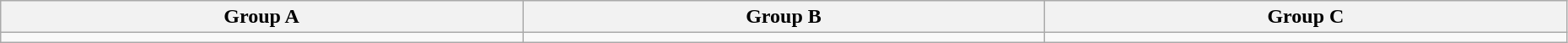<table class="wikitable" width=98%>
<tr>
<th width=20%>Group A</th>
<th width=20%>Group B</th>
<th width=20%>Group C</th>
</tr>
<tr>
<td></td>
<td></td>
<td></td>
</tr>
</table>
